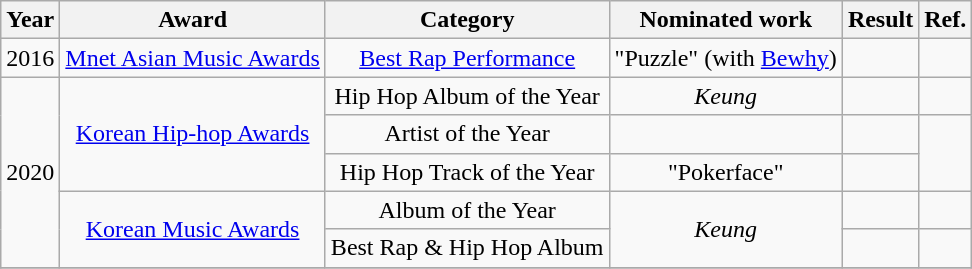<table class="wikitable plainrowheaders" style="text-align:center;">
<tr>
<th>Year</th>
<th>Award</th>
<th>Category</th>
<th>Nominated work</th>
<th>Result</th>
<th>Ref.</th>
</tr>
<tr>
<td>2016</td>
<td><a href='#'>Mnet Asian Music Awards</a></td>
<td><a href='#'>Best Rap Performance</a></td>
<td>"Puzzle" (with <a href='#'>Bewhy</a>)</td>
<td></td>
<td></td>
</tr>
<tr>
<td rowspan="5">2020</td>
<td rowspan="3"><a href='#'>Korean Hip-hop Awards</a></td>
<td>Hip Hop Album of the Year</td>
<td><em>Keung</em></td>
<td></td>
<td></td>
</tr>
<tr>
<td>Artist of the Year</td>
<td></td>
<td></td>
<td rowspan="2"></td>
</tr>
<tr>
<td>Hip Hop Track of the Year</td>
<td>"Pokerface"</td>
<td></td>
</tr>
<tr>
<td rowspan="2"><a href='#'>Korean Music Awards</a></td>
<td>Album of the Year</td>
<td rowspan="2"><em>Keung</em></td>
<td></td>
<td></td>
</tr>
<tr>
<td>Best Rap & Hip Hop Album</td>
<td></td>
<td></td>
</tr>
<tr>
</tr>
</table>
